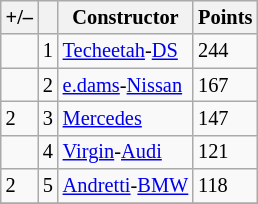<table class="wikitable" style="font-size: 85%">
<tr>
<th scope="col">+/–</th>
<th scope="col"></th>
<th scope="col">Constructor</th>
<th scope="col">Points</th>
</tr>
<tr>
<td align="left"></td>
<td align="center">1</td>
<td> <a href='#'>Techeetah</a>-<a href='#'>DS</a></td>
<td align="left">244</td>
</tr>
<tr>
<td align="left"></td>
<td align="center">2</td>
<td> <a href='#'>e.dams</a>-<a href='#'>Nissan</a></td>
<td align="left">167</td>
</tr>
<tr>
<td align="left"> 2</td>
<td align="center">3</td>
<td> <a href='#'>Mercedes</a></td>
<td align="left">147</td>
</tr>
<tr>
<td align="left"></td>
<td align="center">4</td>
<td> <a href='#'>Virgin</a>-<a href='#'>Audi</a></td>
<td align="left">121</td>
</tr>
<tr>
<td align="left"> 2</td>
<td align="center">5</td>
<td> <a href='#'>Andretti</a>-<a href='#'>BMW</a></td>
<td align="left">118</td>
</tr>
<tr>
</tr>
</table>
